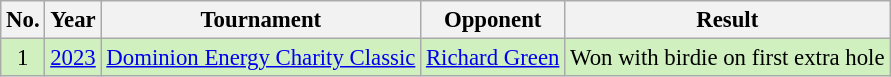<table class="wikitable" style="font-size:95%;">
<tr>
<th>No.</th>
<th>Year</th>
<th>Tournament</th>
<th>Opponent</th>
<th>Result</th>
</tr>
<tr style="background:#D0F0C0;">
<td align=center>1</td>
<td><a href='#'>2023</a></td>
<td><a href='#'>Dominion Energy Charity Classic</a></td>
<td> <a href='#'>Richard Green</a></td>
<td>Won with birdie on first extra hole</td>
</tr>
</table>
